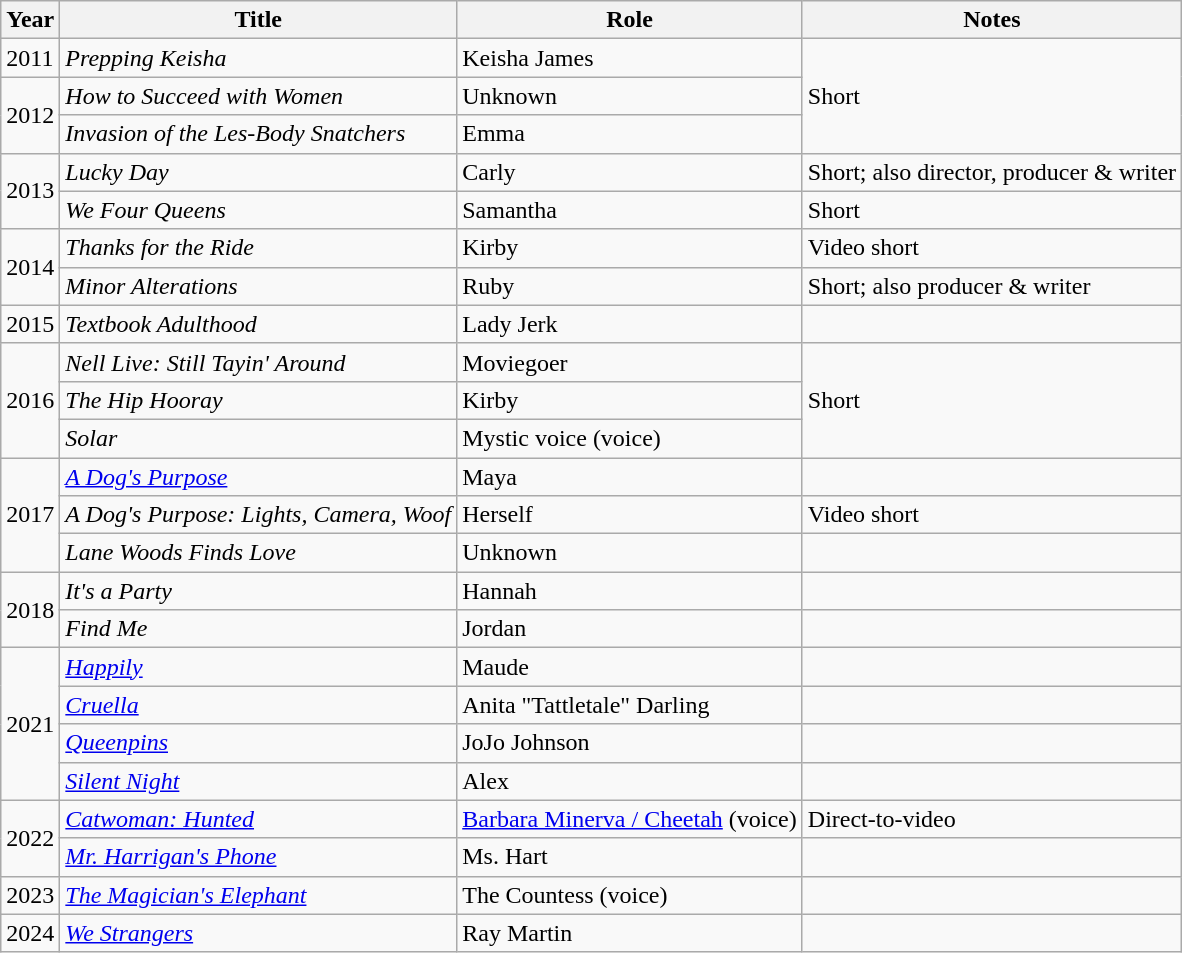<table class="wikitable sortable">
<tr>
<th>Year</th>
<th>Title</th>
<th>Role</th>
<th>Notes</th>
</tr>
<tr>
<td>2011</td>
<td><em>Prepping Keisha</em></td>
<td>Keisha James</td>
<td rowspan="3">Short</td>
</tr>
<tr>
<td rowspan="2">2012</td>
<td><em>How to Succeed with Women</em></td>
<td>Unknown</td>
</tr>
<tr>
<td><em>Invasion of the Les-Body Snatchers</em></td>
<td>Emma</td>
</tr>
<tr>
<td rowspan="2">2013</td>
<td><em>Lucky Day</em></td>
<td>Carly</td>
<td>Short; also director, producer & writer</td>
</tr>
<tr>
<td><em>We Four Queens</em></td>
<td>Samantha</td>
<td>Short</td>
</tr>
<tr>
<td rowspan="2">2014</td>
<td><em>Thanks for the Ride</em></td>
<td>Kirby</td>
<td>Video short</td>
</tr>
<tr>
<td><em>Minor Alterations</em></td>
<td>Ruby</td>
<td>Short; also producer & writer</td>
</tr>
<tr>
<td>2015</td>
<td><em>Textbook Adulthood</em></td>
<td>Lady Jerk</td>
<td></td>
</tr>
<tr>
<td rowspan="3">2016</td>
<td><em>Nell Live: Still Tayin' Around</em></td>
<td>Moviegoer</td>
<td rowspan="3">Short</td>
</tr>
<tr>
<td><em>The Hip Hooray</em></td>
<td>Kirby</td>
</tr>
<tr>
<td><em>Solar</em></td>
<td>Mystic voice (voice)</td>
</tr>
<tr>
<td rowspan="3">2017</td>
<td><em><a href='#'>A Dog's Purpose</a></em></td>
<td>Maya</td>
<td></td>
</tr>
<tr>
<td><em>A Dog's Purpose: Lights, Camera, Woof</em></td>
<td>Herself</td>
<td>Video short</td>
</tr>
<tr>
<td><em>Lane Woods Finds Love</em></td>
<td>Unknown</td>
<td></td>
</tr>
<tr>
<td rowspan="2">2018</td>
<td><em>It's a Party</em></td>
<td>Hannah</td>
<td></td>
</tr>
<tr>
<td><em>Find Me</em></td>
<td>Jordan</td>
<td></td>
</tr>
<tr>
<td rowspan="4">2021</td>
<td><em><a href='#'>Happily</a></em></td>
<td>Maude</td>
<td></td>
</tr>
<tr>
<td><em><a href='#'>Cruella</a></em></td>
<td>Anita "Tattletale" Darling</td>
<td></td>
</tr>
<tr>
<td><em><a href='#'>Queenpins</a></em></td>
<td>JoJo Johnson</td>
<td></td>
</tr>
<tr>
<td><em><a href='#'>Silent Night</a></em></td>
<td>Alex</td>
<td></td>
</tr>
<tr>
<td rowspan="2">2022</td>
<td><em><a href='#'>Catwoman: Hunted</a></em></td>
<td><a href='#'>Barbara Minerva / Cheetah</a> (voice)</td>
<td>Direct-to-video</td>
</tr>
<tr>
<td><em><a href='#'>Mr. Harrigan's Phone</a></em></td>
<td>Ms. Hart</td>
<td></td>
</tr>
<tr>
<td>2023</td>
<td><em><a href='#'>The Magician's Elephant</a></em></td>
<td>The Countess (voice)</td>
<td></td>
</tr>
<tr>
<td>2024</td>
<td><em><a href='#'>We Strangers</a></em></td>
<td>Ray Martin</td>
<td></td>
</tr>
</table>
